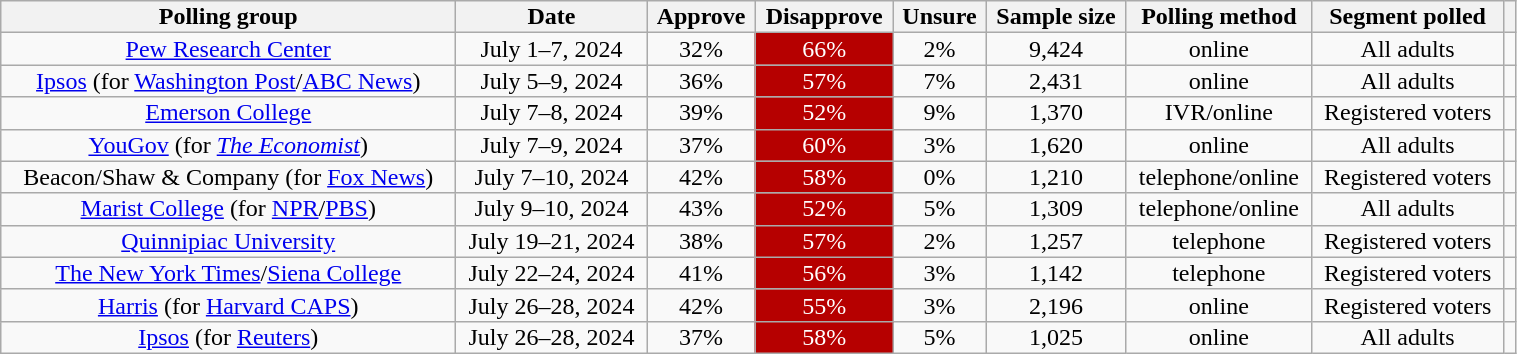<table class="wikitable sortable" style="text-align:center;line-height:14px;width: 80%;">
<tr>
<th class="unsortable">Polling group</th>
<th>Date</th>
<th>Approve</th>
<th>Disapprove</th>
<th>Unsure</th>
<th>Sample size</th>
<th>Polling method</th>
<th class="unsortable">Segment polled</th>
<th class="unsortable"></th>
</tr>
<tr>
<td><a href='#'>Pew Research Center</a></td>
<td>July 1–7, 2024</td>
<td>32%</td>
<td style="background: #B60000; color: white">66%</td>
<td>2%</td>
<td>9,424</td>
<td>online</td>
<td rowspan="1">All adults</td>
<td></td>
</tr>
<tr>
<td><a href='#'>Ipsos</a> (for <a href='#'>Washington Post</a>/<a href='#'>ABC News</a>)</td>
<td>July 5–9, 2024</td>
<td>36%</td>
<td style="background: #B60000; color: white">57%</td>
<td>7%</td>
<td>2,431</td>
<td>online</td>
<td rowspan="1">All adults</td>
<td></td>
</tr>
<tr>
<td><a href='#'>Emerson College</a></td>
<td>July 7–8, 2024</td>
<td>39%</td>
<td style="background: #B60000; color: white">52%</td>
<td>9%</td>
<td>1,370</td>
<td>IVR/online</td>
<td rowspan="1">Registered voters</td>
<td></td>
</tr>
<tr>
<td><a href='#'>YouGov</a> (for <em><a href='#'>The Economist</a></em>)</td>
<td>July 7–9, 2024</td>
<td>37%</td>
<td style="background: #B60000; color: white">60%</td>
<td>3%</td>
<td>1,620</td>
<td>online</td>
<td rowspan="1">All adults</td>
<td></td>
</tr>
<tr>
<td>Beacon/Shaw & Company (for <a href='#'>Fox News</a>)</td>
<td>July 7–10, 2024</td>
<td>42%</td>
<td style="background: #B60000; color: white">58%</td>
<td>0%</td>
<td>1,210</td>
<td>telephone/online</td>
<td rowspan="1">Registered voters</td>
<td></td>
</tr>
<tr>
<td rowspan="1"><a href='#'>Marist College</a> (for <a href='#'>NPR</a>/<a href='#'>PBS</a>)</td>
<td>July 9–10, 2024</td>
<td>43%</td>
<td style="background: #B60000; color: white">52%</td>
<td>5%</td>
<td>1,309</td>
<td>telephone/online</td>
<td rowspan="1">All adults</td>
<td></td>
</tr>
<tr>
<td><a href='#'>Quinnipiac University</a></td>
<td>July 19–21, 2024</td>
<td>38%</td>
<td style="background: #B60000; color: white">57%</td>
<td>2%</td>
<td>1,257</td>
<td>telephone</td>
<td rowspan="1">Registered voters</td>
<td></td>
</tr>
<tr>
<td><a href='#'>The New York Times</a>/<a href='#'>Siena College</a></td>
<td>July 22–24, 2024</td>
<td>41%</td>
<td style="background: #B60000; color: white">56%</td>
<td>3%</td>
<td>1,142</td>
<td>telephone</td>
<td>Registered voters</td>
<td></td>
</tr>
<tr>
<td><a href='#'>Harris</a> (for <a href='#'>Harvard CAPS</a>)</td>
<td>July 26–28, 2024</td>
<td>42%</td>
<td style="background: #B60000; color: white">55%</td>
<td>3%</td>
<td>2,196</td>
<td>online</td>
<td>Registered voters</td>
<td></td>
</tr>
<tr>
<td><a href='#'>Ipsos</a> (for <a href='#'>Reuters</a>)</td>
<td>July 26–28, 2024</td>
<td>37%</td>
<td style="background: #B60000; color: white">58%</td>
<td>5%</td>
<td>1,025</td>
<td>online</td>
<td>All adults</td>
<td></td>
</tr>
</table>
